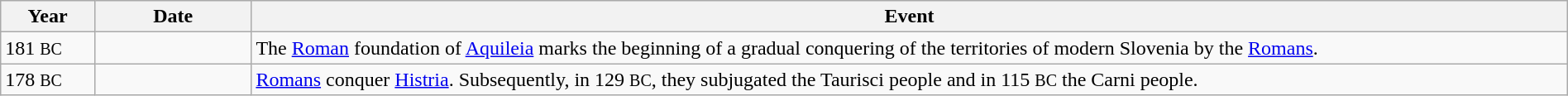<table class="wikitable" width="100%">
<tr>
<th style="width:6%">Year</th>
<th style="width:10%">Date</th>
<th>Event</th>
</tr>
<tr>
<td>181 <small>BC</small></td>
<td></td>
<td>The <a href='#'>Roman</a> foundation of <a href='#'>Aquileia</a> marks the beginning of a gradual conquering of the territories of modern Slovenia by the <a href='#'>Romans</a>.</td>
</tr>
<tr>
<td>178 <small>BC</small></td>
<td></td>
<td><a href='#'>Romans</a> conquer <a href='#'>Histria</a>. Subsequently, in 129 <small>BC</small>, they subjugated the Taurisci people and in 115 <small>BC</small> the Carni people.</td>
</tr>
</table>
